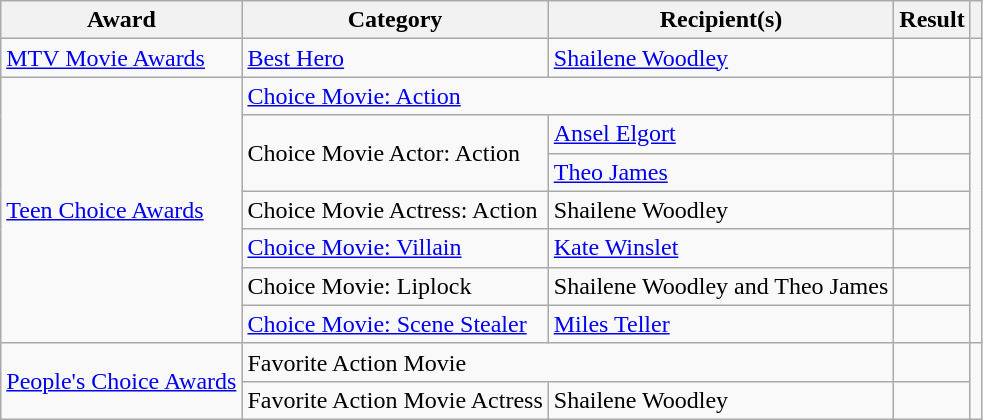<table class="wikitable sortable">
<tr>
<th scope="col">Award</th>
<th scope="col">Category</th>
<th scope="col">Recipient(s)</th>
<th scope="col">Result</th>
<th scope="col"></th>
</tr>
<tr>
<td><a href='#'>MTV Movie Awards</a></td>
<td><a href='#'>Best Hero</a></td>
<td><a href='#'>Shailene Woodley</a></td>
<td></td>
<td></td>
</tr>
<tr>
<td rowspan="7"><a href='#'>Teen Choice Awards</a></td>
<td colspan="2"><a href='#'>Choice Movie: Action</a></td>
<td></td>
<td rowspan="7"></td>
</tr>
<tr>
<td rowspan="2">Choice Movie Actor: Action</td>
<td><a href='#'>Ansel Elgort</a></td>
<td></td>
</tr>
<tr>
<td><a href='#'>Theo James</a></td>
<td></td>
</tr>
<tr>
<td>Choice Movie Actress: Action</td>
<td>Shailene Woodley</td>
<td></td>
</tr>
<tr>
<td><a href='#'>Choice Movie: Villain</a></td>
<td><a href='#'>Kate Winslet</a></td>
<td></td>
</tr>
<tr>
<td>Choice Movie: Liplock</td>
<td>Shailene Woodley and Theo James</td>
<td></td>
</tr>
<tr>
<td><a href='#'>Choice Movie: Scene Stealer</a></td>
<td><a href='#'>Miles Teller</a></td>
<td></td>
</tr>
<tr>
<td rowspan="2"><a href='#'>People's Choice Awards</a></td>
<td colspan="2">Favorite Action Movie</td>
<td></td>
<td rowspan="2"></td>
</tr>
<tr>
<td>Favorite Action Movie Actress</td>
<td>Shailene Woodley</td>
<td></td>
</tr>
</table>
